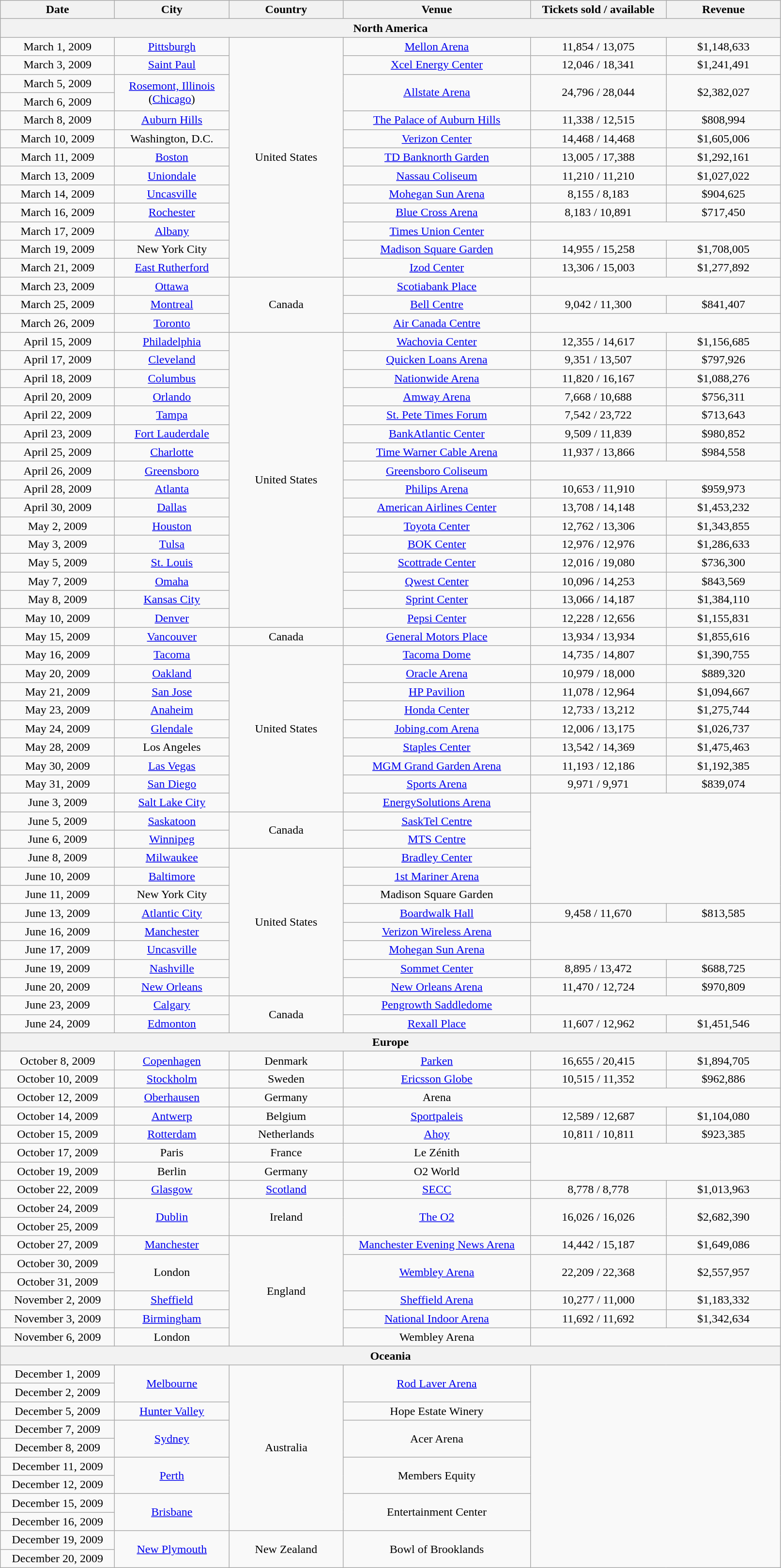<table class="wikitable" style="text-align:center;">
<tr>
<th style="width:150px;">Date</th>
<th style="width:150px;">City</th>
<th style="width:150px;">Country</th>
<th style="width:250px;">Venue</th>
<th style="width:180px;">Tickets sold / available</th>
<th style="width:150px;">Revenue</th>
</tr>
<tr>
<th colspan="6">North America</th>
</tr>
<tr>
<td>March 1, 2009</td>
<td><a href='#'>Pittsburgh</a></td>
<td rowspan="13">United States</td>
<td><a href='#'>Mellon Arena</a></td>
<td>11,854 / 13,075</td>
<td>$1,148,633</td>
</tr>
<tr>
<td>March 3, 2009</td>
<td><a href='#'>Saint Paul</a></td>
<td><a href='#'>Xcel Energy Center</a></td>
<td>12,046 / 18,341</td>
<td>$1,241,491</td>
</tr>
<tr>
<td>March 5, 2009</td>
<td rowspan="2"><a href='#'>Rosemont, Illinois</a> (<a href='#'>Chicago</a>)</td>
<td rowspan="2"><a href='#'>Allstate Arena</a></td>
<td rowspan="2">24,796 / 28,044</td>
<td rowspan="2">$2,382,027</td>
</tr>
<tr>
<td>March 6, 2009</td>
</tr>
<tr>
<td>March 8, 2009</td>
<td><a href='#'>Auburn Hills</a></td>
<td><a href='#'>The Palace of Auburn Hills</a></td>
<td>11,338 / 12,515</td>
<td>$808,994</td>
</tr>
<tr>
<td>March 10, 2009</td>
<td>Washington, D.C.</td>
<td><a href='#'>Verizon Center</a></td>
<td>14,468 / 14,468</td>
<td>$1,605,006</td>
</tr>
<tr>
<td>March 11, 2009</td>
<td><a href='#'>Boston</a></td>
<td><a href='#'>TD Banknorth Garden</a></td>
<td>13,005 / 17,388</td>
<td>$1,292,161</td>
</tr>
<tr>
<td>March 13, 2009</td>
<td><a href='#'>Uniondale</a></td>
<td><a href='#'>Nassau Coliseum</a></td>
<td>11,210 / 11,210</td>
<td>$1,027,022</td>
</tr>
<tr>
<td>March 14, 2009</td>
<td><a href='#'>Uncasville</a></td>
<td><a href='#'>Mohegan Sun Arena</a></td>
<td>8,155 / 8,183</td>
<td>$904,625</td>
</tr>
<tr>
<td>March 16, 2009</td>
<td><a href='#'>Rochester</a></td>
<td><a href='#'>Blue Cross Arena</a></td>
<td>8,183 / 10,891</td>
<td>$717,450</td>
</tr>
<tr>
<td>March 17, 2009</td>
<td><a href='#'>Albany</a></td>
<td><a href='#'>Times Union Center</a></td>
</tr>
<tr>
<td>March 19, 2009</td>
<td>New York City</td>
<td><a href='#'>Madison Square Garden</a></td>
<td>14,955 / 15,258</td>
<td>$1,708,005</td>
</tr>
<tr>
<td>March 21, 2009</td>
<td><a href='#'>East Rutherford</a></td>
<td><a href='#'>Izod Center</a></td>
<td>13,306 / 15,003</td>
<td>$1,277,892</td>
</tr>
<tr>
<td>March 23, 2009</td>
<td><a href='#'>Ottawa</a></td>
<td rowspan="3">Canada</td>
<td><a href='#'>Scotiabank Place</a></td>
</tr>
<tr>
<td>March 25, 2009</td>
<td><a href='#'>Montreal</a></td>
<td><a href='#'>Bell Centre</a></td>
<td>9,042 / 11,300</td>
<td>$841,407</td>
</tr>
<tr>
<td>March 26, 2009</td>
<td><a href='#'>Toronto</a></td>
<td><a href='#'>Air Canada Centre</a></td>
</tr>
<tr>
<td>April 15, 2009</td>
<td><a href='#'>Philadelphia</a></td>
<td rowspan="16">United States</td>
<td><a href='#'>Wachovia Center</a></td>
<td>12,355 / 14,617</td>
<td>$1,156,685</td>
</tr>
<tr>
<td>April 17, 2009</td>
<td><a href='#'>Cleveland</a></td>
<td><a href='#'>Quicken Loans Arena</a></td>
<td>9,351 / 13,507</td>
<td>$797,926</td>
</tr>
<tr>
<td>April 18, 2009</td>
<td><a href='#'>Columbus</a></td>
<td><a href='#'>Nationwide Arena</a></td>
<td>11,820 / 16,167</td>
<td>$1,088,276</td>
</tr>
<tr>
<td>April 20, 2009</td>
<td><a href='#'>Orlando</a></td>
<td><a href='#'>Amway Arena</a></td>
<td>7,668 / 10,688</td>
<td>$756,311</td>
</tr>
<tr>
<td>April 22, 2009</td>
<td><a href='#'>Tampa</a></td>
<td><a href='#'>St. Pete Times Forum</a></td>
<td>7,542 / 23,722</td>
<td>$713,643</td>
</tr>
<tr>
<td>April 23, 2009</td>
<td><a href='#'>Fort Lauderdale</a></td>
<td><a href='#'>BankAtlantic Center</a></td>
<td>9,509 / 11,839</td>
<td>$980,852</td>
</tr>
<tr>
<td>April 25, 2009</td>
<td><a href='#'>Charlotte</a></td>
<td><a href='#'>Time Warner Cable Arena</a></td>
<td>11,937 / 13,866</td>
<td>$984,558</td>
</tr>
<tr>
<td>April 26, 2009</td>
<td><a href='#'>Greensboro</a></td>
<td><a href='#'>Greensboro Coliseum</a></td>
</tr>
<tr>
<td>April 28, 2009</td>
<td><a href='#'>Atlanta</a></td>
<td><a href='#'>Philips Arena</a></td>
<td>10,653 / 11,910</td>
<td>$959,973</td>
</tr>
<tr>
<td>April 30, 2009</td>
<td><a href='#'>Dallas</a></td>
<td><a href='#'>American Airlines Center</a></td>
<td>13,708 / 14,148</td>
<td>$1,453,232</td>
</tr>
<tr>
<td>May 2, 2009</td>
<td><a href='#'>Houston</a></td>
<td><a href='#'>Toyota Center</a></td>
<td>12,762 / 13,306</td>
<td>$1,343,855</td>
</tr>
<tr>
<td>May 3, 2009</td>
<td><a href='#'>Tulsa</a></td>
<td><a href='#'>BOK Center</a></td>
<td>12,976 / 12,976</td>
<td>$1,286,633</td>
</tr>
<tr>
<td>May 5, 2009</td>
<td><a href='#'>St. Louis</a></td>
<td><a href='#'>Scottrade Center</a></td>
<td>12,016 / 19,080</td>
<td>$736,300</td>
</tr>
<tr>
<td>May 7, 2009</td>
<td><a href='#'>Omaha</a></td>
<td><a href='#'>Qwest Center</a></td>
<td>10,096 / 14,253</td>
<td>$843,569</td>
</tr>
<tr>
<td>May 8, 2009</td>
<td><a href='#'>Kansas City</a></td>
<td><a href='#'>Sprint Center</a></td>
<td>13,066 / 14,187</td>
<td>$1,384,110</td>
</tr>
<tr>
<td>May 10, 2009</td>
<td><a href='#'>Denver</a></td>
<td><a href='#'>Pepsi Center</a></td>
<td>12,228 / 12,656</td>
<td>$1,155,831</td>
</tr>
<tr>
<td>May 15, 2009</td>
<td><a href='#'>Vancouver</a></td>
<td>Canada</td>
<td><a href='#'>General Motors Place</a></td>
<td>13,934 / 13,934</td>
<td>$1,855,616</td>
</tr>
<tr>
<td>May 16, 2009</td>
<td><a href='#'>Tacoma</a></td>
<td rowspan="9">United States</td>
<td><a href='#'>Tacoma Dome</a></td>
<td>14,735 / 14,807</td>
<td>$1,390,755</td>
</tr>
<tr>
<td>May 20, 2009</td>
<td><a href='#'>Oakland</a></td>
<td><a href='#'>Oracle Arena</a></td>
<td>10,979 / 18,000</td>
<td>$889,320</td>
</tr>
<tr>
<td>May 21, 2009</td>
<td><a href='#'>San Jose</a></td>
<td><a href='#'>HP Pavilion</a></td>
<td>11,078 / 12,964</td>
<td>$1,094,667</td>
</tr>
<tr>
<td>May 23, 2009</td>
<td><a href='#'>Anaheim</a></td>
<td><a href='#'>Honda Center</a></td>
<td>12,733 / 13,212</td>
<td>$1,275,744</td>
</tr>
<tr>
<td>May 24, 2009</td>
<td><a href='#'>Glendale</a></td>
<td><a href='#'>Jobing.com Arena</a></td>
<td>12,006 / 13,175</td>
<td>$1,026,737</td>
</tr>
<tr>
<td>May 28, 2009</td>
<td>Los Angeles</td>
<td><a href='#'>Staples Center</a></td>
<td>13,542 / 14,369</td>
<td>$1,475,463</td>
</tr>
<tr>
<td>May 30, 2009</td>
<td><a href='#'>Las Vegas</a></td>
<td><a href='#'>MGM Grand Garden Arena</a></td>
<td>11,193 / 12,186</td>
<td>$1,192,385</td>
</tr>
<tr>
<td>May 31, 2009</td>
<td><a href='#'>San Diego</a></td>
<td><a href='#'>Sports Arena</a></td>
<td>9,971 / 9,971</td>
<td>$839,074</td>
</tr>
<tr>
<td>June 3, 2009</td>
<td><a href='#'>Salt Lake City</a></td>
<td><a href='#'>EnergySolutions Arena</a></td>
</tr>
<tr>
<td>June 5, 2009</td>
<td><a href='#'>Saskatoon</a></td>
<td rowspan="2">Canada</td>
<td><a href='#'>SaskTel Centre</a></td>
</tr>
<tr>
<td>June 6, 2009</td>
<td><a href='#'>Winnipeg</a></td>
<td><a href='#'>MTS Centre</a></td>
</tr>
<tr>
<td>June 8, 2009</td>
<td><a href='#'>Milwaukee</a></td>
<td rowspan="8">United States</td>
<td><a href='#'>Bradley Center</a></td>
</tr>
<tr>
<td>June 10, 2009</td>
<td><a href='#'>Baltimore</a></td>
<td><a href='#'>1st Mariner Arena</a></td>
</tr>
<tr>
<td>June 11, 2009</td>
<td>New York City</td>
<td>Madison Square Garden</td>
</tr>
<tr>
<td>June 13, 2009</td>
<td><a href='#'>Atlantic City</a></td>
<td><a href='#'>Boardwalk Hall</a></td>
<td>9,458 / 11,670</td>
<td>$813,585</td>
</tr>
<tr>
<td>June 16, 2009</td>
<td><a href='#'>Manchester</a></td>
<td><a href='#'>Verizon Wireless Arena</a></td>
</tr>
<tr>
<td>June 17, 2009</td>
<td><a href='#'>Uncasville</a></td>
<td><a href='#'>Mohegan Sun Arena</a></td>
</tr>
<tr>
<td>June 19, 2009</td>
<td><a href='#'>Nashville</a></td>
<td><a href='#'>Sommet Center</a></td>
<td>8,895 / 13,472</td>
<td>$688,725</td>
</tr>
<tr>
<td>June 20, 2009</td>
<td><a href='#'>New Orleans</a></td>
<td><a href='#'>New Orleans Arena</a></td>
<td>11,470 / 12,724</td>
<td>$970,809</td>
</tr>
<tr>
<td>June 23, 2009</td>
<td><a href='#'>Calgary</a></td>
<td rowspan="2">Canada</td>
<td><a href='#'>Pengrowth Saddledome</a></td>
</tr>
<tr>
<td>June 24, 2009</td>
<td><a href='#'>Edmonton</a></td>
<td><a href='#'>Rexall Place</a></td>
<td>11,607 / 12,962</td>
<td>$1,451,546</td>
</tr>
<tr>
<th colspan="6">Europe</th>
</tr>
<tr>
<td>October 8, 2009</td>
<td><a href='#'>Copenhagen</a></td>
<td>Denmark</td>
<td><a href='#'>Parken</a></td>
<td>16,655 / 20,415</td>
<td>$1,894,705</td>
</tr>
<tr>
<td>October 10, 2009</td>
<td><a href='#'>Stockholm</a></td>
<td>Sweden</td>
<td><a href='#'>Ericsson Globe</a></td>
<td>10,515 / 11,352</td>
<td>$962,886</td>
</tr>
<tr>
<td>October 12, 2009</td>
<td><a href='#'>Oberhausen</a></td>
<td>Germany</td>
<td>Arena</td>
</tr>
<tr>
<td>October 14, 2009</td>
<td><a href='#'>Antwerp</a></td>
<td>Belgium</td>
<td><a href='#'>Sportpaleis</a></td>
<td>12,589 / 12,687</td>
<td>$1,104,080</td>
</tr>
<tr>
<td>October 15, 2009</td>
<td><a href='#'>Rotterdam</a></td>
<td>Netherlands</td>
<td><a href='#'>Ahoy</a></td>
<td>10,811 / 10,811</td>
<td>$923,385</td>
</tr>
<tr>
<td>October 17, 2009</td>
<td>Paris</td>
<td>France</td>
<td>Le Zénith</td>
</tr>
<tr>
<td>October 19, 2009</td>
<td>Berlin</td>
<td>Germany</td>
<td>O2 World</td>
</tr>
<tr>
<td>October 22, 2009</td>
<td><a href='#'>Glasgow</a></td>
<td><a href='#'>Scotland</a></td>
<td><a href='#'>SECC</a></td>
<td>8,778 / 8,778</td>
<td>$1,013,963</td>
</tr>
<tr>
<td>October 24, 2009</td>
<td rowspan="2"><a href='#'>Dublin</a></td>
<td rowspan="2">Ireland</td>
<td rowspan="2"><a href='#'>The O2</a></td>
<td rowspan="2">16,026 / 16,026</td>
<td rowspan="2">$2,682,390</td>
</tr>
<tr>
<td>October 25, 2009</td>
</tr>
<tr>
<td>October 27, 2009</td>
<td><a href='#'>Manchester</a></td>
<td rowspan="6">England</td>
<td><a href='#'>Manchester Evening News Arena</a></td>
<td>14,442 / 15,187</td>
<td>$1,649,086</td>
</tr>
<tr>
<td>October 30, 2009</td>
<td rowspan="2">London</td>
<td rowspan="2"><a href='#'>Wembley Arena</a></td>
<td rowspan="2">22,209 / 22,368</td>
<td rowspan="2">$2,557,957</td>
</tr>
<tr>
<td>October 31, 2009</td>
</tr>
<tr>
<td>November 2, 2009</td>
<td><a href='#'>Sheffield</a></td>
<td><a href='#'>Sheffield Arena</a></td>
<td>10,277 / 11,000</td>
<td>$1,183,332</td>
</tr>
<tr>
<td>November 3, 2009</td>
<td><a href='#'>Birmingham</a></td>
<td><a href='#'>National Indoor Arena</a></td>
<td>11,692 / 11,692</td>
<td>$1,342,634</td>
</tr>
<tr>
<td>November 6, 2009</td>
<td>London</td>
<td>Wembley Arena</td>
</tr>
<tr>
<th colspan="6">Oceania</th>
</tr>
<tr>
<td>December 1, 2009</td>
<td rowspan="2"><a href='#'>Melbourne</a></td>
<td rowspan="9">Australia</td>
<td rowspan="2"><a href='#'>Rod Laver Arena</a></td>
</tr>
<tr>
<td>December 2, 2009</td>
</tr>
<tr>
<td>December 5, 2009</td>
<td><a href='#'>Hunter Valley</a></td>
<td>Hope Estate Winery</td>
</tr>
<tr>
<td>December 7, 2009</td>
<td rowspan="2"><a href='#'>Sydney</a></td>
<td rowspan="2">Acer Arena</td>
</tr>
<tr>
<td>December 8, 2009</td>
</tr>
<tr>
<td>December 11, 2009</td>
<td rowspan="2"><a href='#'>Perth</a></td>
<td rowspan="2">Members Equity</td>
</tr>
<tr>
<td>December 12, 2009</td>
</tr>
<tr>
<td>December 15, 2009</td>
<td rowspan="2"><a href='#'>Brisbane</a></td>
<td rowspan="2">Entertainment Center</td>
</tr>
<tr>
<td>December 16, 2009</td>
</tr>
<tr>
<td>December 19, 2009</td>
<td rowspan="2"><a href='#'>New Plymouth</a></td>
<td rowspan="2">New Zealand</td>
<td rowspan="2">Bowl of Brooklands</td>
</tr>
<tr>
<td>December 20, 2009</td>
</tr>
</table>
